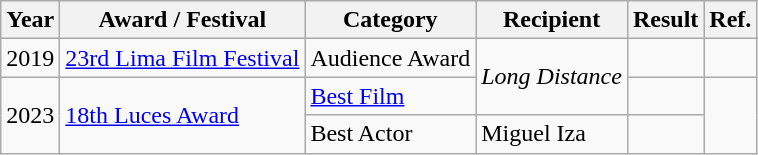<table class="wikitable sortable" align="center">
<tr>
<th>Year</th>
<th><strong>Award / Festival</strong></th>
<th><strong>Category</strong></th>
<th>Recipient</th>
<th>Result</th>
<th>Ref.</th>
</tr>
<tr>
<td>2019</td>
<td><a href='#'>23rd Lima Film Festival</a></td>
<td>Audience Award</td>
<td rowspan="2"><em>Long Distance</em></td>
<td></td>
<td></td>
</tr>
<tr>
<td rowspan="2">2023</td>
<td rowspan="2"><a href='#'>18th Luces Award</a></td>
<td><a href='#'>Best Film</a></td>
<td></td>
<td rowspan="2"></td>
</tr>
<tr>
<td>Best Actor</td>
<td>Miguel Iza</td>
<td></td>
</tr>
</table>
